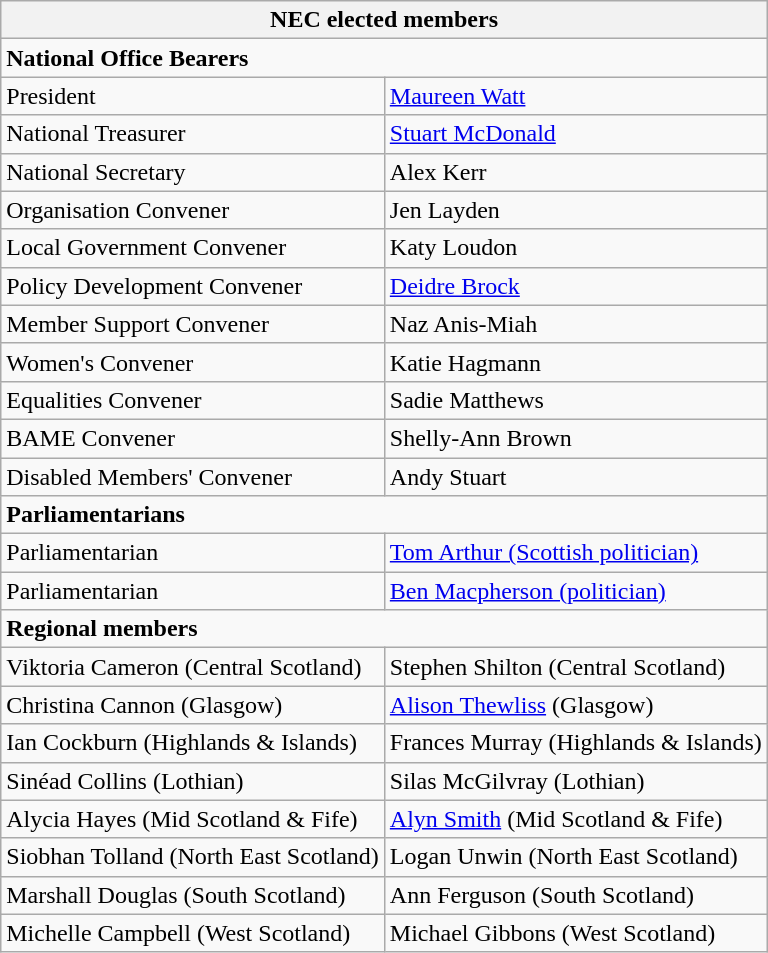<table class="wikitable">
<tr>
<th colspan="2">NEC elected members</th>
</tr>
<tr>
<td colspan="2"><strong>National Office Bearers</strong></td>
</tr>
<tr>
<td>President</td>
<td><a href='#'>Maureen Watt</a></td>
</tr>
<tr>
<td>National Treasurer</td>
<td><a href='#'>Stuart McDonald</a></td>
</tr>
<tr>
<td>National Secretary</td>
<td>Alex Kerr</td>
</tr>
<tr>
<td>Organisation Convener</td>
<td>Jen Layden</td>
</tr>
<tr>
<td>Local Government Convener</td>
<td>Katy Loudon</td>
</tr>
<tr>
<td>Policy Development Convener</td>
<td><a href='#'>Deidre Brock</a></td>
</tr>
<tr>
<td>Member Support Convener</td>
<td>Naz Anis-Miah</td>
</tr>
<tr>
<td>Women's Convener</td>
<td>Katie Hagmann</td>
</tr>
<tr>
<td>Equalities Convener</td>
<td>Sadie Matthews</td>
</tr>
<tr>
<td>BAME Convener</td>
<td>Shelly-Ann Brown</td>
</tr>
<tr>
<td>Disabled Members' Convener</td>
<td>Andy Stuart</td>
</tr>
<tr>
<td colspan="2"><strong>Parliamentarians</strong></td>
</tr>
<tr>
<td>Parliamentarian</td>
<td><a href='#'>Tom Arthur (Scottish politician)</a></td>
</tr>
<tr>
<td>Parliamentarian</td>
<td><a href='#'>Ben Macpherson (politician)</a></td>
</tr>
<tr>
<td colspan="2"><strong>Regional members</strong></td>
</tr>
<tr>
<td>Viktoria Cameron (Central Scotland)</td>
<td>Stephen Shilton (Central Scotland)</td>
</tr>
<tr>
<td>Christina Cannon (Glasgow)</td>
<td><a href='#'>Alison Thewliss</a> (Glasgow)</td>
</tr>
<tr>
<td>Ian Cockburn (Highlands & Islands)</td>
<td>Frances Murray (Highlands & Islands)</td>
</tr>
<tr>
<td>Sinéad Collins (Lothian)</td>
<td>Silas McGilvray (Lothian)</td>
</tr>
<tr>
<td>Alycia Hayes (Mid Scotland & Fife)</td>
<td><a href='#'>Alyn Smith</a> (Mid Scotland & Fife)</td>
</tr>
<tr>
<td>Siobhan Tolland (North East Scotland)</td>
<td>Logan Unwin (North East Scotland)</td>
</tr>
<tr>
<td>Marshall Douglas (South Scotland)</td>
<td>Ann Ferguson (South Scotland)</td>
</tr>
<tr>
<td>Michelle Campbell (West Scotland)</td>
<td>Michael Gibbons (West Scotland)</td>
</tr>
</table>
